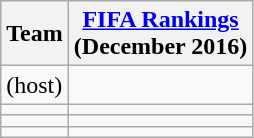<table class="wikitable sortable" style="text-align: left;">
<tr>
<th>Team</th>
<th><a href='#'>FIFA Rankings</a><br>(December 2016)</th>
</tr>
<tr>
<td> (host)</td>
<td></td>
</tr>
<tr>
<td></td>
<td></td>
</tr>
<tr>
<td></td>
<td></td>
</tr>
<tr>
<td></td>
<td></td>
</tr>
</table>
